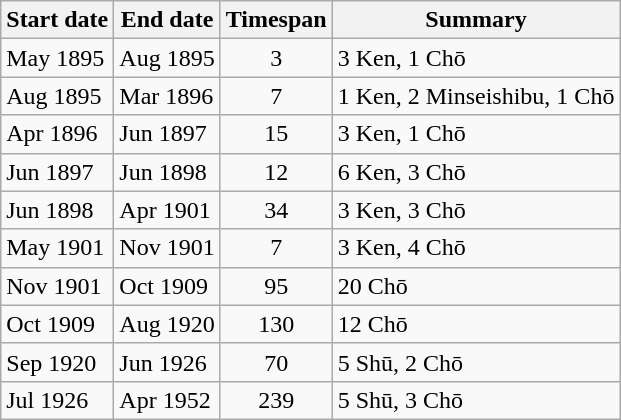<table class=wikitable>
<tr>
<th>Start date</th>
<th>End date</th>
<th>Timespan</th>
<th>Summary</th>
</tr>
<tr>
<td>May 1895</td>
<td>Aug 1895</td>
<td align=center>3</td>
<td>3 Ken, 1 Chō</td>
</tr>
<tr>
<td>Aug 1895</td>
<td>Mar 1896</td>
<td align=center>7</td>
<td>1 Ken, 2 Minseishibu, 1 Chō</td>
</tr>
<tr>
<td>Apr 1896</td>
<td>Jun 1897</td>
<td align=center>15</td>
<td>3 Ken, 1 Chō</td>
</tr>
<tr>
<td>Jun 1897</td>
<td>Jun 1898</td>
<td align=center>12</td>
<td>6 Ken, 3 Chō</td>
</tr>
<tr>
<td>Jun 1898</td>
<td>Apr 1901</td>
<td align=center>34</td>
<td>3 Ken, 3 Chō</td>
</tr>
<tr>
<td>May 1901</td>
<td>Nov 1901</td>
<td align=center>7</td>
<td>3 Ken, 4 Chō</td>
</tr>
<tr>
<td>Nov 1901</td>
<td>Oct 1909</td>
<td align=center>95</td>
<td>20 Chō</td>
</tr>
<tr>
<td>Oct 1909</td>
<td>Aug 1920</td>
<td align=center>130</td>
<td>12 Chō</td>
</tr>
<tr>
<td>Sep 1920</td>
<td>Jun 1926</td>
<td align=center>70</td>
<td>5 Shū, 2 Chō</td>
</tr>
<tr>
<td>Jul 1926</td>
<td>Apr 1952</td>
<td align=center>239</td>
<td>5 Shū, 3 Chō</td>
</tr>
</table>
